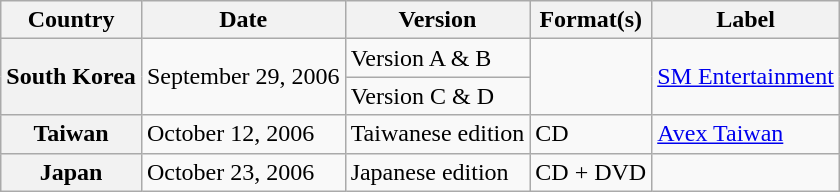<table class="wikitable plainrowheaders">
<tr>
<th>Country</th>
<th>Date</th>
<th>Version</th>
<th>Format(s)</th>
<th>Label</th>
</tr>
<tr>
<th rowspan="2" scope="row">South Korea</th>
<td rowspan="2">September 29, 2006</td>
<td>Version A & B</td>
<td rowspan="2"></td>
<td rowspan="2"><a href='#'>SM Entertainment</a></td>
</tr>
<tr>
<td>Version C & D</td>
</tr>
<tr>
<th scope="row">Taiwan</th>
<td>October 12, 2006</td>
<td>Taiwanese edition</td>
<td>CD</td>
<td><a href='#'>Avex Taiwan</a></td>
</tr>
<tr>
<th scope="row">Japan</th>
<td>October 23, 2006</td>
<td>Japanese edition</td>
<td>CD + DVD</td>
<td></td>
</tr>
</table>
